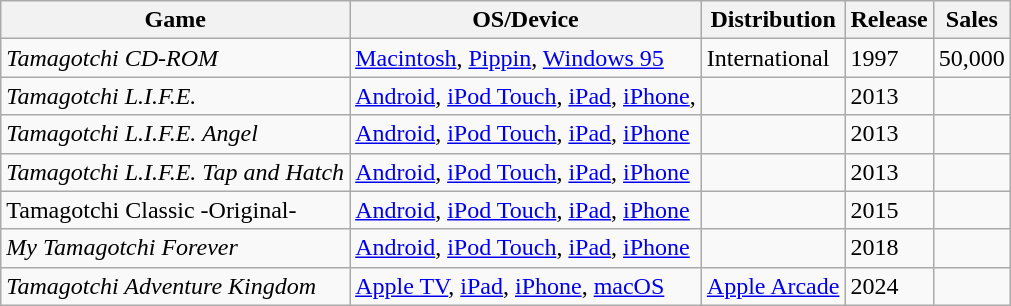<table class="wikitable sortable">
<tr>
<th>Game</th>
<th>OS/Device</th>
<th>Distribution</th>
<th>Release</th>
<th>Sales</th>
</tr>
<tr>
<td><em>Tamagotchi CD-ROM</em></td>
<td><a href='#'>Macintosh</a>, <a href='#'>Pippin</a>, <a href='#'>Windows 95</a></td>
<td>International</td>
<td>1997</td>
<td>50,000</td>
</tr>
<tr>
<td><em>Tamagotchi L.I.F.E.</em></td>
<td><a href='#'>Android</a>, <a href='#'>iPod Touch</a>, <a href='#'>iPad</a>, <a href='#'>iPhone</a>,</td>
<td> </td>
<td>2013</td>
<td></td>
</tr>
<tr>
<td><em>Tamagotchi L.I.F.E. Angel</em></td>
<td><a href='#'>Android</a>, <a href='#'>iPod Touch</a>, <a href='#'>iPad</a>, <a href='#'>iPhone</a></td>
<td> </td>
<td>2013</td>
<td></td>
</tr>
<tr>
<td><em>Tamagotchi L.I.F.E. Tap and Hatch</em></td>
<td><a href='#'>Android</a>, <a href='#'>iPod Touch</a>, <a href='#'>iPad</a>, <a href='#'>iPhone</a></td>
<td> </td>
<td>2013</td>
<td></td>
</tr>
<tr>
<td>Tamagotchi Classic -Original-</td>
<td><a href='#'>Android</a>, <a href='#'>iPod Touch</a>, <a href='#'>iPad</a>, <a href='#'>iPhone</a></td>
<td></td>
<td>2015</td>
<td></td>
</tr>
<tr>
<td><em>My Tamagotchi Forever</em></td>
<td><a href='#'>Android</a>, <a href='#'>iPod Touch</a>, <a href='#'>iPad</a>, <a href='#'>iPhone</a></td>
<td></td>
<td>2018</td>
<td></td>
</tr>
<tr>
<td><em>Tamagotchi Adventure Kingdom</em></td>
<td><a href='#'>Apple TV</a>, <a href='#'>iPad</a>, <a href='#'>iPhone</a>, <a href='#'>macOS</a></td>
<td><a href='#'>Apple Arcade</a></td>
<td>2024</td>
<td></td>
</tr>
</table>
